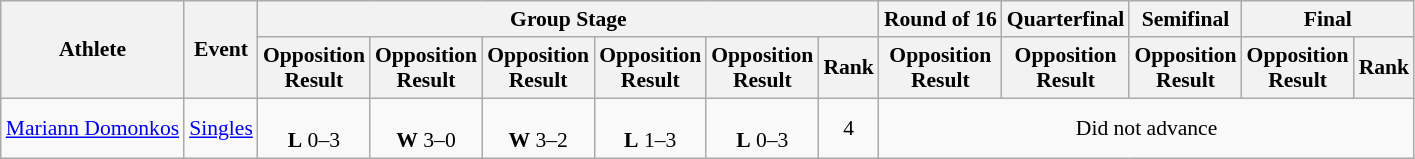<table class=wikitable style="font-size:90%">
<tr>
<th rowspan="2">Athlete</th>
<th rowspan="2">Event</th>
<th colspan="6">Group Stage</th>
<th>Round of 16</th>
<th>Quarterfinal</th>
<th>Semifinal</th>
<th colspan=2>Final</th>
</tr>
<tr>
<th>Opposition<br>Result</th>
<th>Opposition<br>Result</th>
<th>Opposition<br>Result</th>
<th>Opposition<br>Result</th>
<th>Opposition<br>Result</th>
<th>Rank</th>
<th>Opposition<br>Result</th>
<th>Opposition<br>Result</th>
<th>Opposition<br>Result</th>
<th>Opposition<br>Result</th>
<th>Rank</th>
</tr>
<tr align=center>
<td align=left><a href='#'>Mariann Domonkos</a></td>
<td align=left><a href='#'>Singles</a></td>
<td><br><strong>L</strong> 0–3</td>
<td><br><strong>W</strong> 3–0</td>
<td><br><strong>W</strong> 3–2</td>
<td><br><strong>L</strong> 1–3</td>
<td><br><strong>L</strong> 0–3</td>
<td>4</td>
<td colspan=5>Did not advance</td>
</tr>
</table>
